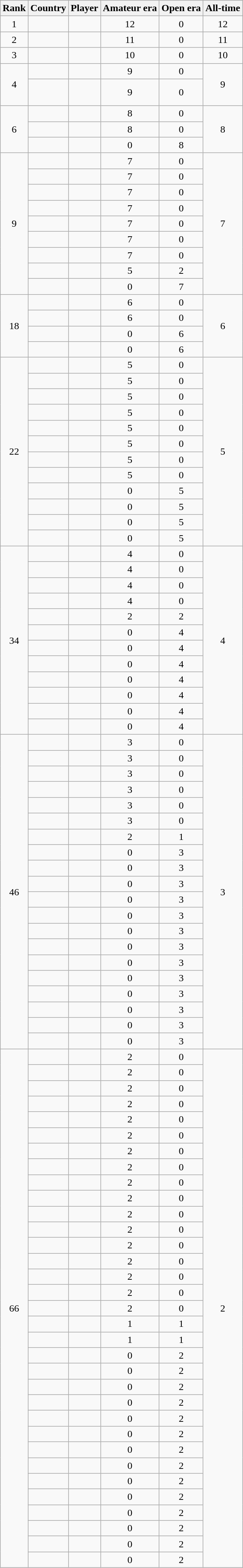<table class="wikitable sortable">
<tr>
<th>Rank</th>
<th>Country</th>
<th>Player</th>
<th>Amateur era</th>
<th>Open era</th>
<th>All-time</th>
</tr>
<tr>
<td align=center>1</td>
<td><br></td>
<td></td>
<td align=center>12</td>
<td align=center>0</td>
<td align=center>12</td>
</tr>
<tr>
<td align=center>2</td>
<td></td>
<td></td>
<td align=center>11</td>
<td align=center>0</td>
<td align=center>11</td>
</tr>
<tr>
<td align=center>3</td>
<td></td>
<td></td>
<td align=center>10</td>
<td align=center>0</td>
<td align=center>10</td>
</tr>
<tr>
<td rowspan=2 align=center>4</td>
<td></td>
<td></td>
<td align=center>9</td>
<td align=center>0</td>
<td rowspan=2 align=center>9</td>
</tr>
<tr>
<td><br><br></td>
<td></td>
<td align=center>9</td>
<td align=center>0</td>
</tr>
<tr>
<td rowspan=3 align=center>6</td>
<td></td>
<td></td>
<td align=center>8</td>
<td align=center>0</td>
<td rowspan=3 align=center>8</td>
</tr>
<tr>
<td></td>
<td></td>
<td align=center>8</td>
<td align=center>0</td>
</tr>
<tr>
<td></td>
<td></td>
<td align=center>0</td>
<td align=center>8</td>
</tr>
<tr>
<td rowspan=9 align=center>9</td>
<td></td>
<td></td>
<td align=center>7</td>
<td align=center>0</td>
<td rowspan=9 align=center>7</td>
</tr>
<tr>
<td></td>
<td></td>
<td align=center>7</td>
<td align=center>0</td>
</tr>
<tr>
<td></td>
<td></td>
<td align=center>7</td>
<td align=center>0</td>
</tr>
<tr>
<td></td>
<td></td>
<td align=center>7</td>
<td align=center>0</td>
</tr>
<tr>
<td></td>
<td></td>
<td align=center>7</td>
<td align=center>0</td>
</tr>
<tr>
<td></td>
<td></td>
<td align=center>7</td>
<td align=center>0</td>
</tr>
<tr>
<td></td>
<td></td>
<td align=center>7</td>
<td align=center>0</td>
</tr>
<tr>
<td></td>
<td></td>
<td align=center>5</td>
<td align=center>2</td>
</tr>
<tr>
<td></td>
<td></td>
<td align=center>0</td>
<td align=center>7</td>
</tr>
<tr>
<td rowspan=4 align=center>18</td>
<td></td>
<td></td>
<td align=center>6</td>
<td align=center>0</td>
<td rowspan=4 align=center>6</td>
</tr>
<tr>
<td></td>
<td></td>
<td align=center>6</td>
<td align=center>0</td>
</tr>
<tr>
<td></td>
<td></td>
<td align=center>0</td>
<td align=center>6</td>
</tr>
<tr>
<td></td>
<td><em></em></td>
<td align=center>0</td>
<td align=center>6</td>
</tr>
<tr>
<td rowspan=12 align=center>22</td>
<td></td>
<td></td>
<td align=center>5</td>
<td align=center>0</td>
<td rowspan=12 align=center>5</td>
</tr>
<tr>
<td></td>
<td></td>
<td align=center>5</td>
<td align=center>0</td>
</tr>
<tr>
<td></td>
<td></td>
<td align=center>5</td>
<td align=center>0</td>
</tr>
<tr>
<td></td>
<td></td>
<td align=center>5</td>
<td align=center>0</td>
</tr>
<tr>
<td></td>
<td></td>
<td align=center>5</td>
<td align=center>0</td>
</tr>
<tr>
<td></td>
<td></td>
<td align=center>5</td>
<td align=center>0</td>
</tr>
<tr>
<td></td>
<td></td>
<td align=center>5</td>
<td align=center>0</td>
</tr>
<tr>
<td></td>
<td></td>
<td align=center>5</td>
<td align=center>0</td>
</tr>
<tr>
<td></td>
<td></td>
<td align=center>0</td>
<td align=center>5</td>
</tr>
<tr>
<td></td>
<td></td>
<td align=center>0</td>
<td align=center>5</td>
</tr>
<tr>
<td></td>
<td></td>
<td align=center>0</td>
<td align=center>5</td>
</tr>
<tr>
<td></td>
<td></td>
<td align=center>0</td>
<td align=center>5</td>
</tr>
<tr>
<td rowspan=12 align=center>34</td>
<td></td>
<td></td>
<td align=center>4</td>
<td align=center>0</td>
<td rowspan=12 align=center>4</td>
</tr>
<tr>
<td></td>
<td></td>
<td align=center>4</td>
<td align=center>0</td>
</tr>
<tr>
<td></td>
<td></td>
<td align=center>4</td>
<td align=center>0</td>
</tr>
<tr>
<td></td>
<td></td>
<td align=center>4</td>
<td align=center>0</td>
</tr>
<tr>
<td></td>
<td></td>
<td align=center>2</td>
<td align=center>2</td>
</tr>
<tr>
<td></td>
<td></td>
<td align=center>0</td>
<td align=center>4</td>
</tr>
<tr>
<td></td>
<td></td>
<td align=center>0</td>
<td align=center>4</td>
</tr>
<tr>
<td></td>
<td></td>
<td align=center>0</td>
<td align=center>4</td>
</tr>
<tr>
<td></td>
<td></td>
<td align=center>0</td>
<td align=center>4</td>
</tr>
<tr>
<td></td>
<td><em></em></td>
<td align=center>0</td>
<td align=center>4</td>
</tr>
<tr>
<td></td>
<td></td>
<td align=center>0</td>
<td align=center>4</td>
</tr>
<tr>
<td></td>
<td><strong></strong></td>
<td align=center>0</td>
<td align=center>4</td>
</tr>
<tr>
<td rowspan=20 align=center>46</td>
<td></td>
<td></td>
<td align=center>3</td>
<td align=center>0</td>
<td rowspan=20 align=center>3</td>
</tr>
<tr>
<td></td>
<td></td>
<td align=center>3</td>
<td align=center>0</td>
</tr>
<tr>
<td></td>
<td><em></em></td>
<td align=center>3</td>
<td align=center>0</td>
</tr>
<tr>
<td></td>
<td><em></em></td>
<td align=center>3</td>
<td align=center>0</td>
</tr>
<tr>
<td></td>
<td></td>
<td align=center>3</td>
<td align=center>0</td>
</tr>
<tr>
<td></td>
<td></td>
<td align=center>3</td>
<td align=center>0</td>
</tr>
<tr>
<td></td>
<td></td>
<td align=center>2</td>
<td align=center>1</td>
</tr>
<tr>
<td></td>
<td></td>
<td align=center>0</td>
<td align=center>3</td>
</tr>
<tr>
<td></td>
<td></td>
<td align=center>0</td>
<td align=center>3</td>
</tr>
<tr>
<td></td>
<td><em></em></td>
<td align=center>0</td>
<td align=center>3</td>
</tr>
<tr>
<td></td>
<td></td>
<td align=center>0</td>
<td align=center>3</td>
</tr>
<tr>
<td></td>
<td></td>
<td align=center>0</td>
<td align=center>3</td>
</tr>
<tr>
<td></td>
<td></td>
<td align=center>0</td>
<td align=center>3</td>
</tr>
<tr>
<td></td>
<td><em></em></td>
<td align=center>0</td>
<td align=center>3</td>
</tr>
<tr>
<td></td>
<td></td>
<td align=center>0</td>
<td align=center>3</td>
</tr>
<tr>
<td></td>
<td><strong></strong></td>
<td align=center>0</td>
<td align=center>3</td>
</tr>
<tr>
<td></td>
<td><strong></strong></td>
<td align=center>0</td>
<td align=center>3</td>
</tr>
<tr>
<td></td>
<td><strong></strong></td>
<td align=center>0</td>
<td align=center>3</td>
</tr>
<tr>
<td></td>
<td><strong></strong></td>
<td align=center>0</td>
<td align=center>3</td>
</tr>
<tr>
<td></td>
<td><strong></strong></td>
<td align=center>0</td>
<td align=center>3</td>
</tr>
<tr>
<td rowspan=34 align=center>66</td>
<td></td>
<td><em></em></td>
<td align=center>2</td>
<td align=center>0</td>
<td rowspan=37 align=center>2</td>
</tr>
<tr>
<td></td>
<td></td>
<td align=center>2</td>
<td align=center>0</td>
</tr>
<tr>
<td></td>
<td></td>
<td align=center>2</td>
<td align=center>0</td>
</tr>
<tr>
<td></td>
<td><em></em></td>
<td align=center>2</td>
<td align=center>0</td>
</tr>
<tr>
<td></td>
<td></td>
<td align=center>2</td>
<td align=center>0</td>
</tr>
<tr>
<td></td>
<td></td>
<td align=center>2</td>
<td align=center>0</td>
</tr>
<tr>
<td></td>
<td></td>
<td align=center>2</td>
<td align=center>0</td>
</tr>
<tr>
<td></td>
<td><em></em></td>
<td align=center>2</td>
<td align=center>0</td>
</tr>
<tr>
<td></td>
<td><em></em></td>
<td align=center>2</td>
<td align=center>0</td>
</tr>
<tr>
<td></td>
<td></td>
<td align=center>2</td>
<td align=center>0</td>
</tr>
<tr>
<td></td>
<td><em></em></td>
<td align=center>2</td>
<td align=center>0</td>
</tr>
<tr>
<td></td>
<td><em></em></td>
<td align=center>2</td>
<td align=center>0</td>
</tr>
<tr>
<td></td>
<td></td>
<td align=center>2</td>
<td align=center>0</td>
</tr>
<tr>
<td></td>
<td><em></em></td>
<td align=center>2</td>
<td align=center>0</td>
</tr>
<tr>
<td></td>
<td></td>
<td align=center>2</td>
<td align=center>0</td>
</tr>
<tr>
<td></td>
<td></td>
<td align=center>2</td>
<td align=center>0</td>
</tr>
<tr>
<td></td>
<td></td>
<td align=center>2</td>
<td align=center>0</td>
</tr>
<tr>
<td></td>
<td><em></em></td>
<td align=center>1</td>
<td align=center>1</td>
</tr>
<tr>
<td></td>
<td></td>
<td align=center>1</td>
<td align=center>1</td>
</tr>
<tr>
<td></td>
<td></td>
<td align=center>0</td>
<td align=center>2</td>
</tr>
<tr>
<td></td>
<td><em></em></td>
<td align=center>0</td>
<td align=center>2</td>
</tr>
<tr>
<td></td>
<td></td>
<td align=center>0</td>
<td align=center>2</td>
</tr>
<tr>
<td></td>
<td></td>
<td align=center>0</td>
<td align=center>2</td>
</tr>
<tr>
<td></td>
<td><em></em></td>
<td align=center>0</td>
<td align=center>2</td>
</tr>
<tr>
<td></td>
<td><em></em></td>
<td align=center>0</td>
<td align=center>2</td>
</tr>
<tr>
<td></td>
<td></td>
<td align=center>0</td>
<td align=center>2</td>
</tr>
<tr>
<td></td>
<td></td>
<td align=center>0</td>
<td align=center>2</td>
</tr>
<tr>
<td></td>
<td></td>
<td align=center>0</td>
<td align=center>2</td>
</tr>
<tr>
<td></td>
<td></td>
<td align=center>0</td>
<td align=center>2</td>
</tr>
<tr>
<td></td>
<td></td>
<td align=center>0</td>
<td align=center>2</td>
</tr>
<tr>
<td></td>
<td></td>
<td align=center>0</td>
<td align=center>2</td>
</tr>
<tr>
<td></td>
<td><strong></strong></td>
<td align=center>0</td>
<td align=center>2</td>
</tr>
<tr>
<td></td>
<td><strong></strong></td>
<td align=center>0</td>
<td align=center>2</td>
</tr>
</table>
